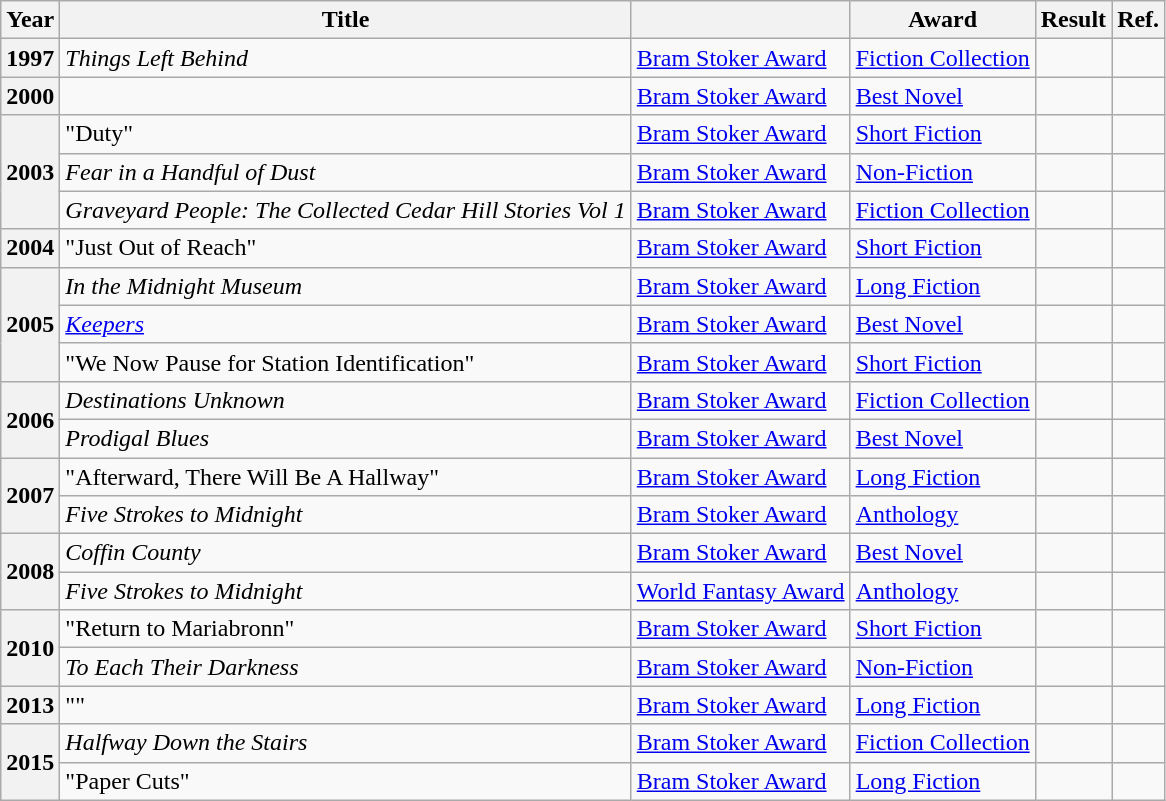<table class="wikitable sortable mw-collapsible">
<tr>
<th>Year</th>
<th>Title</th>
<th></th>
<th>Award</th>
<th>Result</th>
<th>Ref.</th>
</tr>
<tr>
<th>1997</th>
<td><em>Things Left Behind</em></td>
<td><a href='#'>Bram Stoker Award</a></td>
<td><a href='#'>Fiction Collection</a></td>
<td></td>
<td></td>
</tr>
<tr>
<th>2000</th>
<td></td>
<td><a href='#'>Bram Stoker Award</a></td>
<td><a href='#'>Best Novel</a></td>
<td></td>
<td></td>
</tr>
<tr>
<th rowspan="3">2003</th>
<td>"Duty"</td>
<td><a href='#'>Bram Stoker Award</a></td>
<td><a href='#'>Short Fiction</a></td>
<td></td>
<td></td>
</tr>
<tr>
<td><em>Fear in a Handful of Dust</em></td>
<td><a href='#'>Bram Stoker Award</a></td>
<td><a href='#'>Non-Fiction</a></td>
<td></td>
<td></td>
</tr>
<tr>
<td><em>Graveyard People: The Collected Cedar Hill Stories Vol 1</em></td>
<td><a href='#'>Bram Stoker Award</a></td>
<td><a href='#'>Fiction Collection</a></td>
<td></td>
<td></td>
</tr>
<tr>
<th>2004</th>
<td>"Just Out of Reach"</td>
<td><a href='#'>Bram Stoker Award</a></td>
<td><a href='#'>Short Fiction</a></td>
<td></td>
<td></td>
</tr>
<tr>
<th rowspan="3">2005</th>
<td><em>In the Midnight Museum</em></td>
<td><a href='#'>Bram Stoker Award</a></td>
<td><a href='#'>Long Fiction</a></td>
<td></td>
<td></td>
</tr>
<tr>
<td><em><a href='#'>Keepers</a></em></td>
<td><a href='#'>Bram Stoker Award</a></td>
<td><a href='#'>Best Novel</a></td>
<td></td>
<td></td>
</tr>
<tr>
<td>"We Now Pause for Station Identification"</td>
<td><a href='#'>Bram Stoker Award</a></td>
<td><a href='#'>Short Fiction</a></td>
<td></td>
<td></td>
</tr>
<tr>
<th rowspan="2">2006</th>
<td><em>Destinations Unknown</em></td>
<td><a href='#'>Bram Stoker Award</a></td>
<td><a href='#'>Fiction Collection</a></td>
<td></td>
<td></td>
</tr>
<tr>
<td><em>Prodigal Blues</em></td>
<td><a href='#'>Bram Stoker Award</a></td>
<td><a href='#'>Best Novel</a></td>
<td></td>
<td></td>
</tr>
<tr>
<th rowspan="2">2007</th>
<td>"Afterward, There Will Be A Hallway"</td>
<td><a href='#'>Bram Stoker Award</a></td>
<td><a href='#'>Long Fiction</a></td>
<td></td>
<td></td>
</tr>
<tr>
<td><em>Five Strokes to Midnight</em></td>
<td><a href='#'>Bram Stoker Award</a></td>
<td><a href='#'>Anthology</a></td>
<td></td>
<td></td>
</tr>
<tr>
<th rowspan="2">2008</th>
<td><em>Coffin County</em></td>
<td><a href='#'>Bram Stoker Award</a></td>
<td><a href='#'>Best Novel</a></td>
<td></td>
<td></td>
</tr>
<tr>
<td><em>Five Strokes to Midnight</em></td>
<td><a href='#'>World Fantasy Award</a></td>
<td><a href='#'>Anthology</a></td>
<td></td>
<td></td>
</tr>
<tr>
<th rowspan="2">2010</th>
<td>"Return to Mariabronn"</td>
<td><a href='#'>Bram Stoker Award</a></td>
<td><a href='#'>Short Fiction</a></td>
<td></td>
<td></td>
</tr>
<tr>
<td><em>To Each Their Darkness</em></td>
<td><a href='#'>Bram Stoker Award</a></td>
<td><a href='#'>Non-Fiction</a></td>
<td></td>
<td></td>
</tr>
<tr>
<th>2013</th>
<td>""</td>
<td><a href='#'>Bram Stoker Award</a></td>
<td><a href='#'>Long Fiction</a></td>
<td></td>
<td></td>
</tr>
<tr>
<th rowspan="2">2015</th>
<td><em>Halfway Down the Stairs</em></td>
<td><a href='#'>Bram Stoker Award</a></td>
<td><a href='#'>Fiction Collection</a></td>
<td></td>
<td></td>
</tr>
<tr>
<td>"Paper Cuts"</td>
<td><a href='#'>Bram Stoker Award</a></td>
<td><a href='#'>Long Fiction</a></td>
<td></td>
<td></td>
</tr>
</table>
